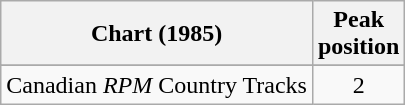<table class="wikitable sortable">
<tr>
<th align="left">Chart (1985)</th>
<th align="center">Peak<br>position</th>
</tr>
<tr>
</tr>
<tr>
<td align="left">Canadian <em>RPM</em> Country Tracks</td>
<td align="center">2</td>
</tr>
</table>
